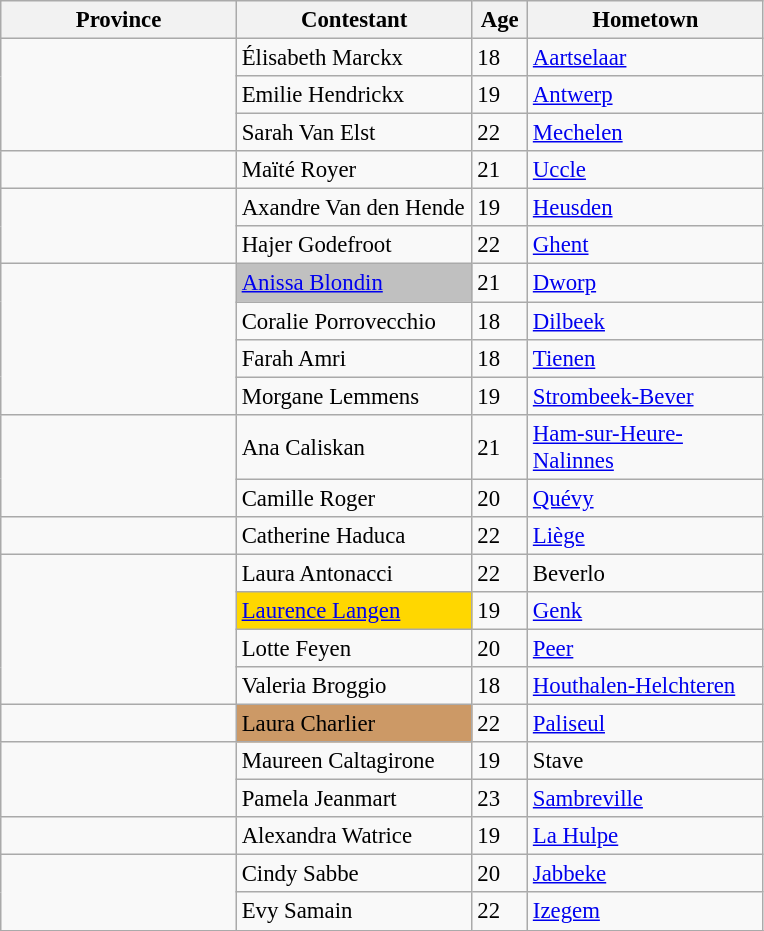<table class="wikitable sortable" style="font-size:95%;">
<tr>
<th width="150">Province</th>
<th width="150">Contestant</th>
<th width="30">Age</th>
<th width="150">Hometown</th>
</tr>
<tr>
<td rowspan=3 style="text-align:center;"><strong></strong></td>
<td>Élisabeth Marckx</td>
<td>18</td>
<td><a href='#'>Aartselaar</a></td>
</tr>
<tr>
<td>Emilie Hendrickx</td>
<td>19</td>
<td><a href='#'>Antwerp</a></td>
</tr>
<tr>
<td>Sarah Van Elst</td>
<td>22</td>
<td><a href='#'>Mechelen</a></td>
</tr>
<tr>
<td style="text-align:center;"><strong></strong></td>
<td>Maïté Royer</td>
<td>21</td>
<td><a href='#'>Uccle</a></td>
</tr>
<tr>
<td rowspan=2 style="text-align:center;"><strong></strong></td>
<td>Axandre Van den Hende</td>
<td>19</td>
<td><a href='#'>Heusden</a></td>
</tr>
<tr>
<td>Hajer Godefroot</td>
<td>22</td>
<td><a href='#'>Ghent</a></td>
</tr>
<tr>
<td rowspan=4 style="text-align:center;"><strong></strong></td>
<td bgcolor="silver"><a href='#'>Anissa Blondin</a></td>
<td>21</td>
<td><a href='#'>Dworp</a></td>
</tr>
<tr>
<td>Coralie Porrovecchio</td>
<td>18</td>
<td><a href='#'>Dilbeek</a></td>
</tr>
<tr>
<td>Farah Amri</td>
<td>18</td>
<td><a href='#'>Tienen</a></td>
</tr>
<tr>
<td>Morgane Lemmens</td>
<td>19</td>
<td><a href='#'>Strombeek-Bever</a></td>
</tr>
<tr>
<td rowspan=2 style="text-align:center;"><strong></strong></td>
<td>Ana Caliskan</td>
<td>21</td>
<td><a href='#'>Ham-sur-Heure-Nalinnes</a></td>
</tr>
<tr>
<td>Camille Roger</td>
<td>20</td>
<td><a href='#'>Quévy</a></td>
</tr>
<tr>
<td style="text-align:center;"><strong></strong></td>
<td>Catherine Haduca</td>
<td>22</td>
<td><a href='#'>Liège</a></td>
</tr>
<tr>
<td rowspan=4 style="text-align:center;"><strong></strong></td>
<td>Laura Antonacci</td>
<td>22</td>
<td>Beverlo</td>
</tr>
<tr>
<td bgcolor="gold"><a href='#'>Laurence Langen</a></td>
<td>19</td>
<td><a href='#'>Genk</a></td>
</tr>
<tr>
<td>Lotte Feyen</td>
<td>20</td>
<td><a href='#'>Peer</a></td>
</tr>
<tr>
<td>Valeria Broggio</td>
<td>18</td>
<td><a href='#'>Houthalen-Helchteren</a></td>
</tr>
<tr>
<td style="text-align:center;"><strong></strong></td>
<td bgcolor=#c96>Laura Charlier</td>
<td>22</td>
<td><a href='#'>Paliseul</a></td>
</tr>
<tr>
<td rowspan=2 style="text-align:center;"><strong></strong></td>
<td>Maureen Caltagirone</td>
<td>19</td>
<td>Stave</td>
</tr>
<tr>
<td>Pamela Jeanmart</td>
<td>23</td>
<td><a href='#'>Sambreville</a></td>
</tr>
<tr>
<td style="text-align:center;"><strong></strong></td>
<td>Alexandra Watrice</td>
<td>19</td>
<td><a href='#'>La Hulpe</a></td>
</tr>
<tr>
<td rowspan=2 style="text-align:center;"><strong></strong></td>
<td>Cindy Sabbe</td>
<td>20</td>
<td><a href='#'>Jabbeke</a></td>
</tr>
<tr>
<td>Evy Samain</td>
<td>22</td>
<td><a href='#'>Izegem</a></td>
</tr>
<tr>
</tr>
</table>
